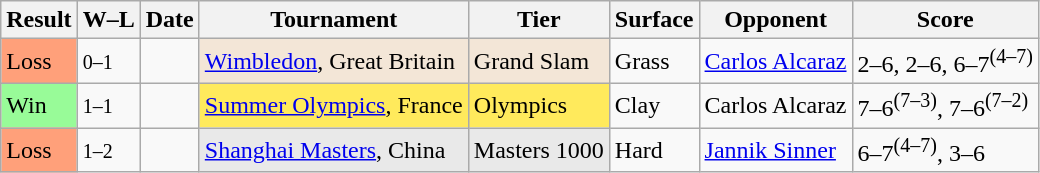<table class="sortable wikitable">
<tr>
<th>Result</th>
<th class="unsortable">W–L</th>
<th>Date</th>
<th>Tournament</th>
<th>Tier</th>
<th>Surface</th>
<th>Opponent</th>
<th class="unsortable">Score</th>
</tr>
<tr>
<td bgcolor=ffa07a>Loss</td>
<td><small>0–1</small></td>
<td><a href='#'></a></td>
<td bgcolor=f3e6d7><a href='#'>Wimbledon</a>, Great Britain</td>
<td bgcolor=f3e6d7>Grand Slam</td>
<td>Grass</td>
<td> <a href='#'>Carlos Alcaraz</a></td>
<td>2–6, 2–6, 6–7<sup>(4–7)</sup></td>
</tr>
<tr>
<td bgcolor=98fb98>Win</td>
<td><small>1–1</small></td>
<td><a href='#'></a></td>
<td bgcolor=ffea5c><a href='#'>Summer Olympics</a>, France</td>
<td bgcolor=ffea5c>Olympics</td>
<td>Clay</td>
<td> Carlos Alcaraz</td>
<td>7–6<sup>(7–3)</sup>, 7–6<sup>(7–2)</sup></td>
</tr>
<tr>
<td bgcolor=ffa07a>Loss</td>
<td><small>1–2</small></td>
<td><a href='#'></a></td>
<td bgcolor=e9e9e9><a href='#'>Shanghai Masters</a>, China</td>
<td bgcolor=e9e9e9>Masters 1000</td>
<td>Hard</td>
<td> <a href='#'>Jannik Sinner</a></td>
<td>6–7<sup>(4–7)</sup>, 3–6</td>
</tr>
</table>
